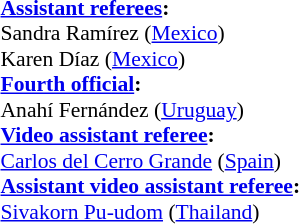<table width=50% style="font-size:90%">
<tr>
<td><br><strong><a href='#'>Assistant referees</a>:</strong>
<br>Sandra Ramírez (<a href='#'>Mexico</a>)
<br>Karen Díaz (<a href='#'>Mexico</a>)
<br><strong><a href='#'>Fourth official</a>:</strong>
<br>Anahí Fernández (<a href='#'>Uruguay</a>)
<br><strong><a href='#'>Video assistant referee</a>:</strong>
<br><a href='#'>Carlos del Cerro Grande</a> (<a href='#'>Spain</a>)
<br><strong><a href='#'>Assistant video assistant referee</a>:</strong>
<br><a href='#'>Sivakorn Pu-udom</a> (<a href='#'>Thailand</a>)</td>
</tr>
</table>
